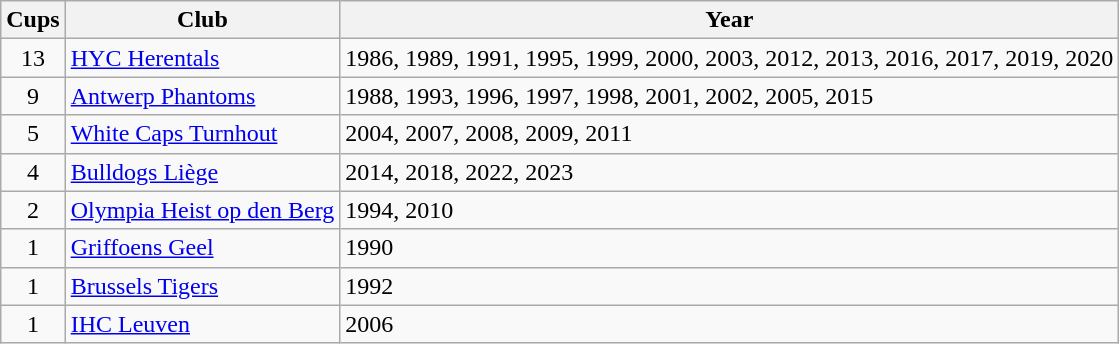<table class="wikitable">
<tr>
<th>Cups</th>
<th>Club</th>
<th>Year</th>
</tr>
<tr>
<td align=center>13</td>
<td><a href='#'>HYC Herentals</a></td>
<td>1986, 1989, 1991, 1995, 1999, 2000, 2003, 2012, 2013, 2016, 2017, 2019, 2020</td>
</tr>
<tr>
<td align=center>9</td>
<td><a href='#'>Antwerp Phantoms</a></td>
<td>1988, 1993, 1996, 1997, 1998, 2001, 2002, 2005, 2015</td>
</tr>
<tr>
<td align=center>5</td>
<td><a href='#'>White Caps Turnhout</a></td>
<td>2004, 2007, 2008, 2009, 2011</td>
</tr>
<tr>
<td align=center>4</td>
<td><a href='#'>Bulldogs Liège</a></td>
<td>2014, 2018, 2022, 2023</td>
</tr>
<tr>
<td align=center>2</td>
<td><a href='#'>Olympia Heist op den Berg</a></td>
<td>1994, 2010</td>
</tr>
<tr>
<td align=center>1</td>
<td><a href='#'>Griffoens Geel</a></td>
<td>1990</td>
</tr>
<tr>
<td align=center>1</td>
<td><a href='#'>Brussels Tigers</a></td>
<td>1992</td>
</tr>
<tr>
<td align=center>1</td>
<td><a href='#'>IHC Leuven</a></td>
<td>2006</td>
</tr>
</table>
